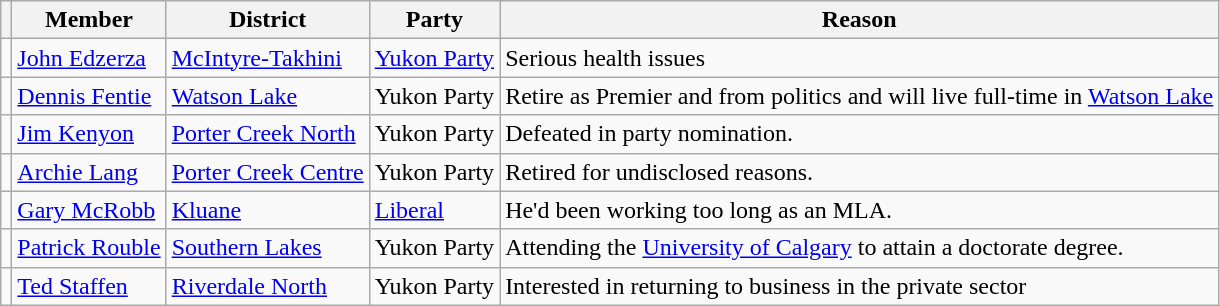<table class="wikitable">
<tr>
<th></th>
<th>Member</th>
<th>District</th>
<th>Party</th>
<th>Reason</th>
</tr>
<tr>
<td></td>
<td><a href='#'>John Edzerza</a></td>
<td><a href='#'>McIntyre-Takhini</a></td>
<td><a href='#'>Yukon Party</a></td>
<td>Serious health issues</td>
</tr>
<tr>
<td></td>
<td><a href='#'>Dennis Fentie</a></td>
<td><a href='#'>Watson Lake</a></td>
<td>Yukon Party</td>
<td>Retire as Premier and from politics and will live full-time in <a href='#'>Watson Lake</a></td>
</tr>
<tr>
<td></td>
<td><a href='#'>Jim Kenyon</a></td>
<td><a href='#'>Porter Creek North</a></td>
<td>Yukon Party</td>
<td>Defeated in party nomination.</td>
</tr>
<tr>
<td></td>
<td><a href='#'>Archie Lang</a></td>
<td><a href='#'>Porter Creek Centre</a></td>
<td>Yukon Party</td>
<td>Retired for undisclosed reasons.</td>
</tr>
<tr>
<td></td>
<td><a href='#'>Gary McRobb</a></td>
<td><a href='#'>Kluane</a></td>
<td><a href='#'>Liberal</a></td>
<td>He'd been working too long as an MLA.</td>
</tr>
<tr>
<td></td>
<td><a href='#'>Patrick Rouble</a></td>
<td><a href='#'>Southern Lakes</a></td>
<td>Yukon Party</td>
<td>Attending the <a href='#'>University of Calgary</a> to attain a doctorate degree.</td>
</tr>
<tr>
<td></td>
<td><a href='#'>Ted Staffen</a></td>
<td><a href='#'>Riverdale North</a></td>
<td>Yukon Party</td>
<td>Interested in returning to business in the private sector</td>
</tr>
</table>
